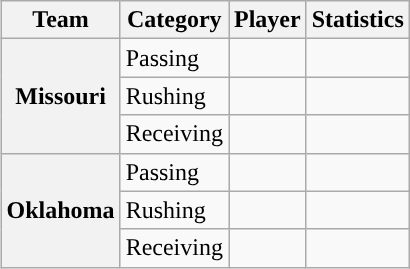<table class="wikitable" style="float:right">
<tr>
<th>Team</th>
<th>Category</th>
<th>Player</th>
<th>Statistics</th>
</tr>
<tr>
<th rowspan=3>Missouri</th>
<td>Passing</td>
<td></td>
<td></td>
</tr>
<tr>
<td>Rushing</td>
<td></td>
<td></td>
</tr>
<tr>
<td>Receiving</td>
<td></td>
<td></td>
</tr>
<tr>
<th rowspan=3>Oklahoma</th>
<td>Passing</td>
<td></td>
<td></td>
</tr>
<tr>
<td>Rushing</td>
<td></td>
<td></td>
</tr>
<tr>
<td>Receiving</td>
<td></td>
<td></td>
</tr>
</table>
